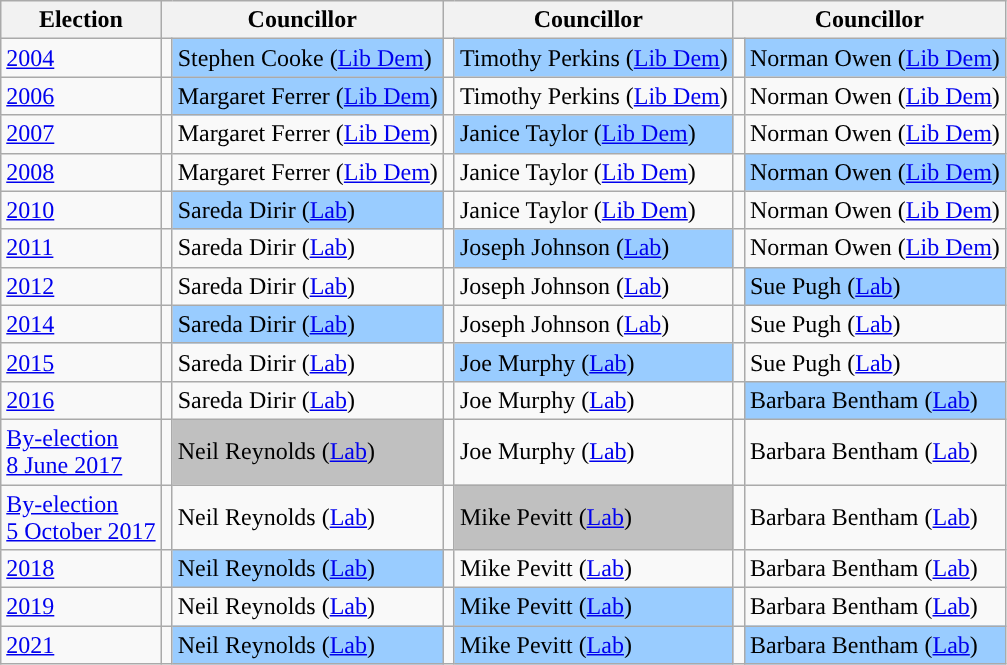<table class="wikitable">
<tr>
<th>Election</th>
<th colspan="2">Councillor</th>
<th colspan="2">Councillor</th>
<th colspan="2">Councillor</th>
</tr>
<tr>
<td><a href='#'>2004</a></td>
<td style="background-color: "></td>
<td bgcolor="#99CCFF">Stephen Cooke (<a href='#'>Lib Dem</a>)</td>
<td style="background-color: "></td>
<td bgcolor="#99CCFF">Timothy Perkins (<a href='#'>Lib Dem</a>)</td>
<td style="background-color: "></td>
<td bgcolor="#99CCFF">Norman Owen (<a href='#'>Lib Dem</a>)</td>
</tr>
<tr>
<td><a href='#'>2006</a></td>
<td style="background-color: "></td>
<td bgcolor="#99CCFF">Margaret Ferrer (<a href='#'>Lib Dem</a>)</td>
<td style="background-color: "></td>
<td>Timothy Perkins (<a href='#'>Lib Dem</a>)</td>
<td style="background-color: "></td>
<td>Norman Owen (<a href='#'>Lib Dem</a>)</td>
</tr>
<tr>
<td><a href='#'>2007</a></td>
<td style="background-color: "></td>
<td>Margaret Ferrer (<a href='#'>Lib Dem</a>)</td>
<td style="background-color: "></td>
<td bgcolor="#99CCFF">Janice Taylor (<a href='#'>Lib Dem</a>)</td>
<td style="background-color: "></td>
<td>Norman Owen (<a href='#'>Lib Dem</a>)</td>
</tr>
<tr>
<td><a href='#'>2008</a></td>
<td style="background-color: "></td>
<td>Margaret Ferrer (<a href='#'>Lib Dem</a>)</td>
<td style="background-color: "></td>
<td>Janice Taylor (<a href='#'>Lib Dem</a>)</td>
<td style="background-color: "></td>
<td bgcolor="#99CCFF">Norman Owen (<a href='#'>Lib Dem</a>)</td>
</tr>
<tr>
<td><a href='#'>2010</a></td>
<td style="background-color: "></td>
<td bgcolor="#99CCFF">Sareda Dirir (<a href='#'>Lab</a>)</td>
<td style="background-color: "></td>
<td>Janice Taylor (<a href='#'>Lib Dem</a>)</td>
<td style="background-color: "></td>
<td>Norman Owen (<a href='#'>Lib Dem</a>)</td>
</tr>
<tr>
<td><a href='#'>2011</a></td>
<td style="background-color: "></td>
<td>Sareda Dirir (<a href='#'>Lab</a>)</td>
<td style="background-color: "></td>
<td bgcolor="#99CCFF">Joseph Johnson (<a href='#'>Lab</a>)</td>
<td style="background-color: "></td>
<td>Norman Owen (<a href='#'>Lib Dem</a>)</td>
</tr>
<tr>
<td><a href='#'>2012</a></td>
<td style="background-color: "></td>
<td>Sareda Dirir (<a href='#'>Lab</a>)</td>
<td style="background-color: "></td>
<td>Joseph Johnson (<a href='#'>Lab</a>)</td>
<td style="background-color: "></td>
<td bgcolor="#99CCFF">Sue Pugh (<a href='#'>Lab</a>)</td>
</tr>
<tr>
<td><a href='#'>2014</a></td>
<td style="background-color: "></td>
<td bgcolor="#99CCFF">Sareda Dirir (<a href='#'>Lab</a>)</td>
<td style="background-color: "></td>
<td>Joseph Johnson (<a href='#'>Lab</a>)</td>
<td style="background-color: "></td>
<td>Sue Pugh (<a href='#'>Lab</a>)</td>
</tr>
<tr>
<td><a href='#'>2015</a></td>
<td style="background-color: "></td>
<td>Sareda Dirir (<a href='#'>Lab</a>)</td>
<td style="background-color: "></td>
<td bgcolor="#99CCFF">Joe Murphy (<a href='#'>Lab</a>)</td>
<td style="background-color: "></td>
<td>Sue Pugh (<a href='#'>Lab</a>)</td>
</tr>
<tr>
<td><a href='#'>2016</a></td>
<td style="background-color: "></td>
<td>Sareda Dirir (<a href='#'>Lab</a>)</td>
<td style="background-color: "></td>
<td>Joe Murphy (<a href='#'>Lab</a>)</td>
<td style="background-color: "></td>
<td bgcolor="#99CCFF">Barbara Bentham (<a href='#'>Lab</a>)</td>
</tr>
<tr>
<td><a href='#'>By-election<br>8 June 2017</a></td>
<td style="background-color: "></td>
<td bgcolor="#C0C0C0">Neil Reynolds (<a href='#'>Lab</a>)</td>
<td style="background-color: "></td>
<td>Joe Murphy (<a href='#'>Lab</a>)</td>
<td style="background-color: "></td>
<td>Barbara Bentham (<a href='#'>Lab</a>)</td>
</tr>
<tr>
<td><a href='#'>By-election<br>5 October 2017</a></td>
<td style="background-color: "></td>
<td>Neil Reynolds (<a href='#'>Lab</a>)</td>
<td style="background-color: "></td>
<td bgcolor="#C0C0C0">Mike Pevitt (<a href='#'>Lab</a>)</td>
<td style="background-color: "></td>
<td>Barbara Bentham (<a href='#'>Lab</a>)</td>
</tr>
<tr>
<td><a href='#'>2018</a></td>
<td style="background-color: "></td>
<td bgcolor="#99CCFF">Neil Reynolds (<a href='#'>Lab</a>)</td>
<td style="background-color: "></td>
<td>Mike Pevitt (<a href='#'>Lab</a>)</td>
<td style="background-color: "></td>
<td>Barbara Bentham (<a href='#'>Lab</a>)</td>
</tr>
<tr>
<td><a href='#'>2019</a></td>
<td style="background-color: "></td>
<td>Neil Reynolds (<a href='#'>Lab</a>)</td>
<td style="background-color: "></td>
<td bgcolor="#99CCFF">Mike Pevitt (<a href='#'>Lab</a>)</td>
<td style="background-color: "></td>
<td>Barbara Bentham (<a href='#'>Lab</a>)</td>
</tr>
<tr>
<td><a href='#'>2021</a></td>
<td style="background-color: "></td>
<td bgcolor="#99CCFF">Neil Reynolds (<a href='#'>Lab</a>)</td>
<td style="background-color: "></td>
<td bgcolor="#99CCFF">Mike Pevitt (<a href='#'>Lab</a>)</td>
<td style="background-color: "></td>
<td bgcolor="#99CCFF">Barbara Bentham (<a href='#'>Lab</a>)</td>
</tr>
</table>
